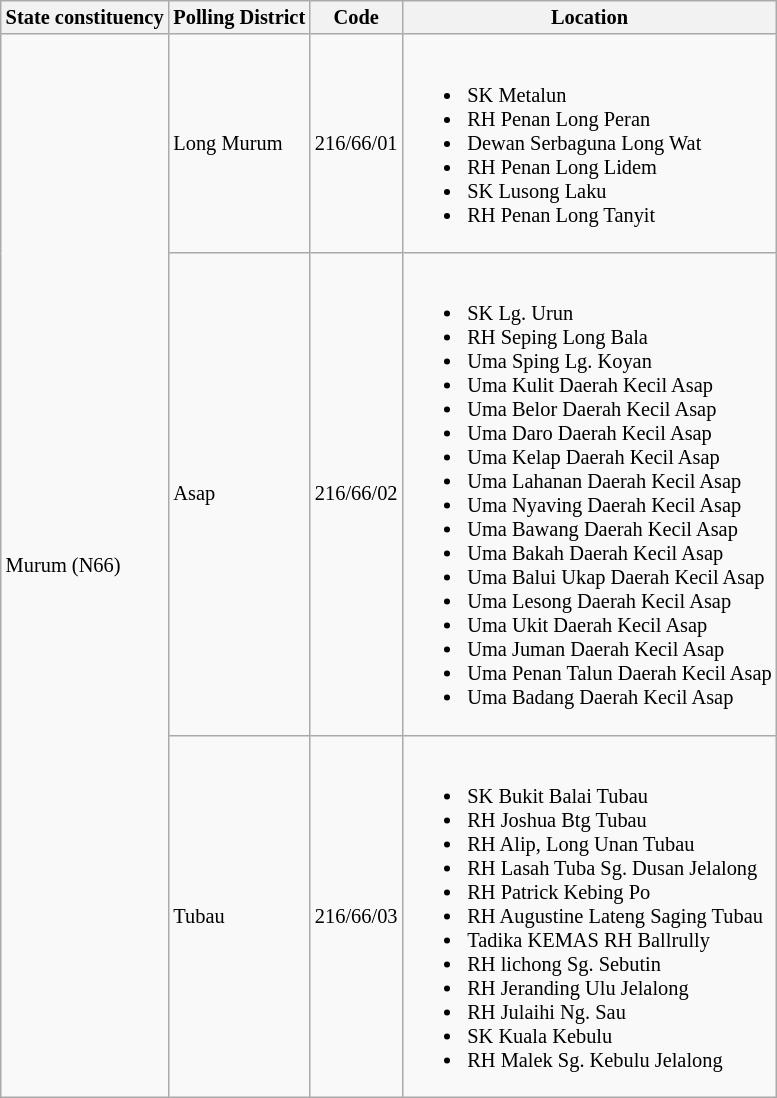<table class="wikitable sortable mw-collapsible" style="white-space:nowrap;font-size:85%">
<tr>
<th>State constituency</th>
<th>Polling District</th>
<th>Code</th>
<th>Location</th>
</tr>
<tr>
<td rowspan="3">Murum (N66)</td>
<td>Long Murum</td>
<td>216/66/01</td>
<td><br><ul><li>SK Metalun</li><li>RH Penan Long Peran</li><li>Dewan Serbaguna Long Wat</li><li>RH Penan Long Lidem</li><li>SK Lusong Laku</li><li>RH Penan Long Tanyit</li></ul></td>
</tr>
<tr>
<td>Asap</td>
<td>216/66/02</td>
<td><br><ul><li>SK Lg. Urun</li><li>RH Seping Long Bala</li><li>Uma Sping Lg. Koyan</li><li>Uma Kulit Daerah Kecil Asap</li><li>Uma Belor Daerah Kecil Asap</li><li>Uma Daro Daerah Kecil Asap</li><li>Uma Kelap Daerah Kecil Asap</li><li>Uma Lahanan Daerah Kecil Asap</li><li>Uma Nyaving Daerah Kecil Asap</li><li>Uma Bawang Daerah Kecil Asap</li><li>Uma Bakah Daerah Kecil Asap</li><li>Uma Balui Ukap Daerah Kecil Asap</li><li>Uma Lesong Daerah Kecil Asap</li><li>Uma Ukit Daerah Kecil Asap</li><li>Uma Juman Daerah Kecil Asap</li><li>Uma Penan Talun Daerah Kecil Asap</li><li>Uma Badang Daerah Kecil Asap</li></ul></td>
</tr>
<tr>
<td>Tubau</td>
<td>216/66/03</td>
<td><br><ul><li>SK Bukit Balai Tubau</li><li>RH Joshua Btg Tubau</li><li>RH Alip, Long Unan Tubau</li><li>RH Lasah Tuba Sg. Dusan Jelalong</li><li>RH Patrick Kebing Po</li><li>RH Augustine Lateng Saging Tubau</li><li>Tadika KEMAS RH Ballrully</li><li>RH lichong Sg. Sebutin</li><li>RH Jeranding Ulu Jelalong</li><li>RH Julaihi Ng. Sau</li><li>SK Kuala Kebulu</li><li>RH Malek Sg. Kebulu Jelalong</li></ul></td>
</tr>
</table>
